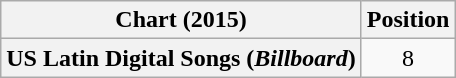<table class="wikitable plainrowheaders">
<tr>
<th scope="col">Chart (2015)</th>
<th scope="col">Position</th>
</tr>
<tr>
<th scope="row">US Latin Digital Songs (<em>Billboard</em>)</th>
<td align="center">8</td>
</tr>
</table>
